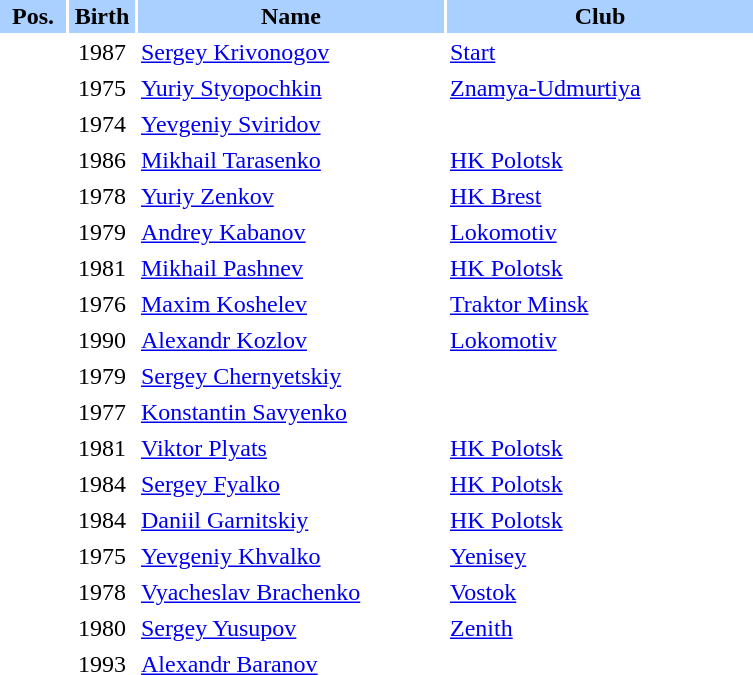<table border="0" cellspacing="2" cellpadding="2">
<tr bgcolor=AAD0FF>
<th width=40>Pos.</th>
<th width=40>Birth</th>
<th width=200>Name</th>
<th width=200>Club</th>
</tr>
<tr>
<td align=center></td>
<td align=center>1987</td>
<td><a href='#'>Sergey Krivonogov</a></td>
<td> <a href='#'>Start</a></td>
</tr>
<tr>
<td align=center></td>
<td align=center>1975</td>
<td><a href='#'>Yuriy Styopochkin</a></td>
<td> <a href='#'>Znamya-Udmurtiya</a></td>
</tr>
<tr>
<td align=center></td>
<td align=center>1974</td>
<td><a href='#'>Yevgeniy Sviridov</a></td>
<td></td>
</tr>
<tr>
<td align=center></td>
<td align=center>1986</td>
<td><a href='#'>Mikhail Tarasenko</a></td>
<td> <a href='#'>HK Polotsk</a></td>
</tr>
<tr>
<td align=center></td>
<td align=center>1978</td>
<td><a href='#'>Yuriy Zenkov</a></td>
<td> <a href='#'>HK Brest</a></td>
</tr>
<tr>
<td align=center></td>
<td align=center>1979</td>
<td><a href='#'>Andrey Kabanov</a></td>
<td> <a href='#'>Lokomotiv</a></td>
</tr>
<tr>
<td align=center></td>
<td align=center>1981</td>
<td><a href='#'>Mikhail Pashnev</a></td>
<td> <a href='#'>HK Polotsk</a></td>
</tr>
<tr>
<td align=center></td>
<td align=center>1976</td>
<td><a href='#'>Maxim Koshelev</a></td>
<td> <a href='#'>Traktor Minsk</a></td>
</tr>
<tr>
<td align=center></td>
<td align=center>1990</td>
<td><a href='#'>Alexandr Kozlov</a></td>
<td> <a href='#'>Lokomotiv</a></td>
</tr>
<tr>
<td align=center></td>
<td align=center>1979</td>
<td><a href='#'>Sergey Chernyetskiy</a></td>
<td></td>
</tr>
<tr>
<td align=center></td>
<td align=center>1977</td>
<td><a href='#'>Konstantin Savyenko</a></td>
<td></td>
</tr>
<tr>
<td align=center></td>
<td align=center>1981</td>
<td><a href='#'>Viktor Plyats</a></td>
<td> <a href='#'>HK Polotsk</a></td>
</tr>
<tr>
<td align=center></td>
<td align=center>1984</td>
<td><a href='#'>Sergey Fyalko</a></td>
<td> <a href='#'>HK Polotsk</a></td>
</tr>
<tr>
<td align=center></td>
<td align=center>1984</td>
<td><a href='#'>Daniil Garnitskiy</a></td>
<td> <a href='#'>HK Polotsk</a></td>
</tr>
<tr>
<td align=center></td>
<td align=center>1975</td>
<td><a href='#'>Yevgeniy Khvalko</a></td>
<td> <a href='#'>Yenisey</a></td>
</tr>
<tr>
<td align=center></td>
<td align=center>1978</td>
<td><a href='#'>Vyacheslav Brachenko</a></td>
<td> <a href='#'>Vostok</a></td>
</tr>
<tr>
<td align=center></td>
<td align=center>1980</td>
<td><a href='#'>Sergey Yusupov</a></td>
<td> <a href='#'>Zenith</a></td>
</tr>
<tr>
<td align=center></td>
<td align=center>1993</td>
<td><a href='#'>Alexandr Baranov</a></td>
<td></td>
</tr>
</table>
